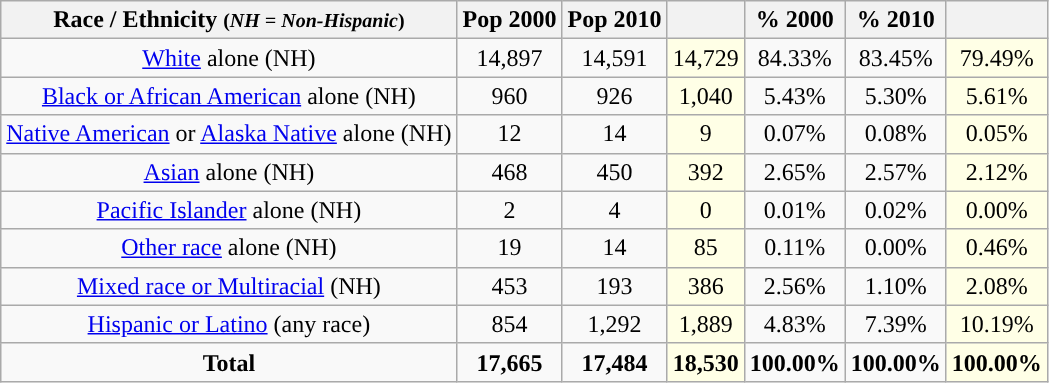<table class="wikitable" style="text-align:center;">
<tr>
<th>Race / Ethnicity <small>(<em>NH = Non-Hispanic</em>)</small></th>
<th>Pop 2000</th>
<th>Pop 2010</th>
<th></th>
<th>% 2000</th>
<th>% 2010</th>
<th></th>
</tr>
<tr>
<td><a href='#'>White</a> alone (NH)</td>
<td>14,897</td>
<td>14,591</td>
<td style='background: #ffffe6;'>14,729</td>
<td>84.33%</td>
<td>83.45%</td>
<td style='background: #ffffe6;'>79.49%</td>
</tr>
<tr>
<td><a href='#'>Black or African American</a> alone (NH)</td>
<td>960</td>
<td>926</td>
<td style='background: #ffffe6;'>1,040</td>
<td>5.43%</td>
<td>5.30%</td>
<td style='background: #ffffe6;'>5.61%</td>
</tr>
<tr>
<td><a href='#'>Native American</a> or <a href='#'>Alaska Native</a> alone (NH)</td>
<td>12</td>
<td>14</td>
<td style='background: #ffffe6;'>9</td>
<td>0.07%</td>
<td>0.08%</td>
<td style='background: #ffffe6;'>0.05%</td>
</tr>
<tr>
<td><a href='#'>Asian</a> alone (NH)</td>
<td>468</td>
<td>450</td>
<td style='background: #ffffe6;'>392</td>
<td>2.65%</td>
<td>2.57%</td>
<td style='background: #ffffe6;'>2.12%</td>
</tr>
<tr>
<td><a href='#'>Pacific Islander</a> alone (NH)</td>
<td>2</td>
<td>4</td>
<td style='background: #ffffe6;'>0</td>
<td>0.01%</td>
<td>0.02%</td>
<td style='background: #ffffe6;'>0.00%</td>
</tr>
<tr>
<td><a href='#'>Other race</a> alone (NH)</td>
<td>19</td>
<td>14</td>
<td style='background: #ffffe6;'>85</td>
<td>0.11%</td>
<td>0.00%</td>
<td style='background: #ffffe6;'>0.46%</td>
</tr>
<tr>
<td><a href='#'>Mixed race or Multiracial</a> (NH)</td>
<td>453</td>
<td>193</td>
<td style='background: #ffffe6;'>386</td>
<td>2.56%</td>
<td>1.10%</td>
<td style='background: #ffffe6;'>2.08%</td>
</tr>
<tr>
<td><a href='#'>Hispanic or Latino</a> (any race)</td>
<td>854</td>
<td>1,292</td>
<td style='background: #ffffe6;'>1,889</td>
<td>4.83%</td>
<td>7.39%</td>
<td style='background: #ffffe6;'>10.19%</td>
</tr>
<tr>
<td><strong>Total</strong></td>
<td><strong>17,665</strong></td>
<td><strong>17,484</strong></td>
<td style='background: #ffffe6;'><strong>18,530</strong></td>
<td><strong>100.00%</strong></td>
<td><strong>100.00%</strong></td>
<td style='background: #ffffe6;'><strong>100.00%</strong></td>
</tr>
</table>
